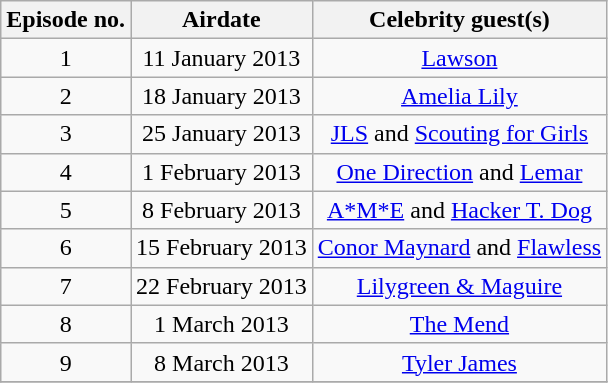<table class="wikitable" style="text-align: center;">
<tr>
<th>Episode no.</th>
<th>Airdate</th>
<th>Celebrity guest(s)</th>
</tr>
<tr>
<td>1</td>
<td>11 January 2013</td>
<td><a href='#'>Lawson</a></td>
</tr>
<tr>
<td>2</td>
<td>18 January 2013</td>
<td><a href='#'>Amelia Lily</a></td>
</tr>
<tr>
<td>3</td>
<td>25 January 2013</td>
<td><a href='#'>JLS</a> and <a href='#'>Scouting for Girls</a></td>
</tr>
<tr>
<td>4</td>
<td>1 February 2013</td>
<td><a href='#'>One Direction</a> and <a href='#'>Lemar</a></td>
</tr>
<tr>
<td>5</td>
<td>8 February 2013</td>
<td><a href='#'>A*M*E</a> and <a href='#'>Hacker T. Dog</a></td>
</tr>
<tr>
<td>6</td>
<td>15 February 2013</td>
<td><a href='#'>Conor Maynard</a> and <a href='#'>Flawless</a></td>
</tr>
<tr>
<td>7</td>
<td>22 February 2013</td>
<td><a href='#'>Lilygreen & Maguire</a></td>
</tr>
<tr>
<td>8</td>
<td>1 March 2013</td>
<td><a href='#'>The Mend</a></td>
</tr>
<tr>
<td>9</td>
<td>8 March 2013</td>
<td><a href='#'>Tyler James</a></td>
</tr>
<tr>
</tr>
</table>
